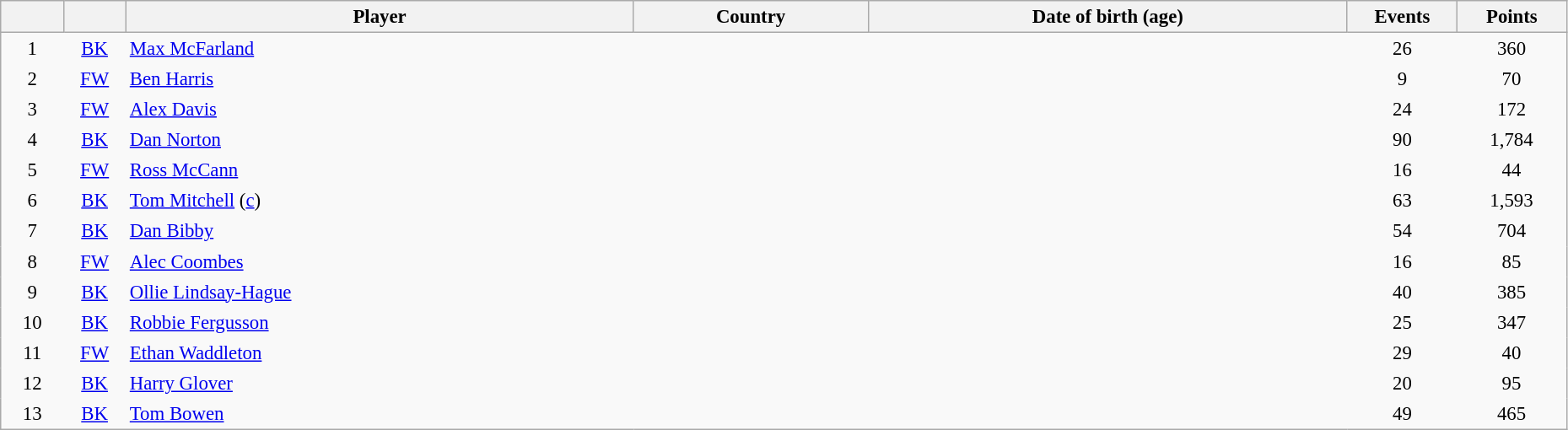<table class="sortable wikitable plainrowheaders" style="font-size:95%; width: 98%">
<tr>
<th scope="col" style="width:4%"></th>
<th scope="col" style="width:4%"></th>
<th scope="col">Player</th>
<th scope="col">Country</th>
<th scope="col">Date of birth (age)</th>
<th scope="col" style="width:7%">Events</th>
<th scope="col" style="width:7%">Points</th>
</tr>
<tr>
<td style="text-align:center; border:0">1</td>
<td style="text-align:center; border:0"><a href='#'>BK</a></td>
<td style="text-align:left; border:0"><a href='#'>Max McFarland</a></td>
<td style="text-align:left; border:0"></td>
<td style="text-align:left; border:0"></td>
<td style="text-align:center; border:0">26</td>
<td style="text-align:center; border:0">360</td>
</tr>
<tr>
<td style="text-align:center; border:0">2</td>
<td style="text-align:center; border:0"><a href='#'>FW</a></td>
<td style="text-align:left; border:0"><a href='#'>Ben Harris</a></td>
<td style="text-align:left; border:0"></td>
<td style="text-align:left; border:0"></td>
<td style="text-align:center; border:0">9</td>
<td style="text-align:center; border:0">70</td>
</tr>
<tr>
<td style="text-align:center; border:0">3</td>
<td style="text-align:center; border:0"><a href='#'>FW</a></td>
<td style="text-align:left; border:0"><a href='#'>Alex Davis</a></td>
<td style="text-align:left; border:0"></td>
<td style="text-align:left; border:0"></td>
<td style="text-align:center; border:0">24</td>
<td style="text-align:center; border:0">172</td>
</tr>
<tr>
<td style="text-align:center; border:0">4</td>
<td style="text-align:center; border:0"><a href='#'>BK</a></td>
<td style="text-align:left; border:0"><a href='#'>Dan Norton</a></td>
<td style="text-align:left; border:0"></td>
<td style="text-align:left; border:0"></td>
<td style="text-align:center; border:0">90</td>
<td style="text-align:center; border:0">1,784</td>
</tr>
<tr>
<td style="text-align:center; border:0">5</td>
<td style="text-align:center; border:0"><a href='#'>FW</a></td>
<td style="text-align:left; border:0"><a href='#'>Ross McCann</a></td>
<td style="text-align:left; border:0"></td>
<td style="text-align:left; border:0"></td>
<td style="text-align:center; border:0">16</td>
<td style="text-align:center; border:0">44</td>
</tr>
<tr>
<td style="text-align:center; border:0">6</td>
<td style="text-align:center; border:0"><a href='#'>BK</a></td>
<td style="text-align:left; border:0"><a href='#'>Tom Mitchell</a> (<a href='#'>c</a>)</td>
<td style="text-align:left; border:0"></td>
<td style="text-align:left; border:0"></td>
<td style="text-align:center; border:0">63</td>
<td style="text-align:center; border:0">1,593</td>
</tr>
<tr>
<td style="text-align:center; border:0">7</td>
<td style="text-align:center; border:0"><a href='#'>BK</a></td>
<td style="text-align:left; border:0"><a href='#'>Dan Bibby</a></td>
<td style="text-align:left; border:0"></td>
<td style="text-align:left; border:0"></td>
<td style="text-align:center; border:0">54</td>
<td style="text-align:center; border:0">704</td>
</tr>
<tr>
<td style="text-align:center; border:0">8</td>
<td style="text-align:center; border:0"><a href='#'>FW</a></td>
<td style="text-align:left; border:0"><a href='#'>Alec Coombes</a></td>
<td style="text-align:left; border:0"></td>
<td style="text-align:left; border:0"></td>
<td style="text-align:center; border:0">16</td>
<td style="text-align:center; border:0">85</td>
</tr>
<tr>
<td style="text-align:center; border:0">9</td>
<td style="text-align:center; border:0"><a href='#'>BK</a></td>
<td style="text-align:left; border:0"><a href='#'>Ollie Lindsay-Hague</a></td>
<td style="text-align:left; border:0"></td>
<td style="text-align:left; border:0"></td>
<td style="text-align:center; border:0">40</td>
<td style="text-align:center; border:0">385</td>
</tr>
<tr>
<td style="text-align:center; border:0">10</td>
<td style="text-align:center; border:0"><a href='#'>BK</a></td>
<td style="text-align:left; border:0"><a href='#'>Robbie Fergusson</a></td>
<td style="text-align:left; border:0"></td>
<td style="text-align:left; border:0"></td>
<td style="text-align:center; border:0">25</td>
<td style="text-align:center; border:0">347</td>
</tr>
<tr>
<td style="text-align:center; border:0">11</td>
<td style="text-align:center; border:0"><a href='#'>FW</a></td>
<td style="text-align:left; border:0"><a href='#'>Ethan Waddleton</a></td>
<td style="text-align:left; border:0"></td>
<td style="text-align:left; border:0"></td>
<td style="text-align:center; border:0">29</td>
<td style="text-align:center; border:0">40</td>
</tr>
<tr>
<td style="text-align:center; border:0">12</td>
<td style="text-align:center; border:0"><a href='#'>BK</a></td>
<td style="text-align:left; border:0"><a href='#'>Harry Glover</a></td>
<td style="text-align:left; border:0"></td>
<td style="text-align:left; border:0"></td>
<td style="text-align:center; border:0">20</td>
<td style="text-align:center; border:0">95</td>
</tr>
<tr>
<td style="text-align:center; border:0">13</td>
<td style="text-align:center; border:0"><a href='#'>BK</a></td>
<td style="text-align:left; border:0"><a href='#'>Tom Bowen</a></td>
<td style="text-align:left; border:0"></td>
<td style="text-align:left; border:0"></td>
<td style="text-align:center; border:0">49</td>
<td style="text-align:center; border:0">465</td>
</tr>
</table>
